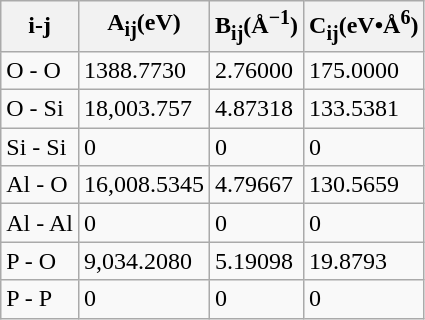<table class="wikitable">
<tr>
<th>i-j</th>
<th>A<sub>ij</sub>(eV)</th>
<th>B<sub>ij</sub>(Å<sup>−1</sup>)</th>
<th>C<sub>ij</sub>(eV•Å<sup>6</sup>)</th>
</tr>
<tr>
<td>O - O</td>
<td>1388.7730</td>
<td>2.76000</td>
<td>175.0000</td>
</tr>
<tr>
<td>O - Si</td>
<td>18,003.757</td>
<td>4.87318</td>
<td>133.5381</td>
</tr>
<tr>
<td>Si - Si</td>
<td>0</td>
<td>0</td>
<td>0</td>
</tr>
<tr>
<td>Al - O</td>
<td>16,008.5345</td>
<td>4.79667</td>
<td>130.5659</td>
</tr>
<tr>
<td>Al - Al</td>
<td>0</td>
<td>0</td>
<td>0</td>
</tr>
<tr>
<td>P - O</td>
<td>9,034.2080</td>
<td>5.19098</td>
<td>19.8793</td>
</tr>
<tr>
<td>P - P</td>
<td>0</td>
<td>0</td>
<td>0</td>
</tr>
</table>
